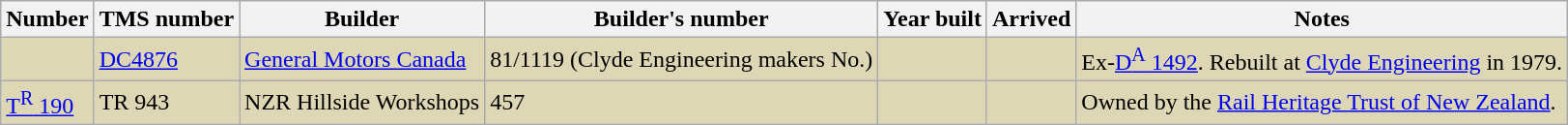<table class="sortable wikitable" border="1">
<tr>
<th>Number</th>
<th>TMS number</th>
<th>Builder</th>
<th>Builder's number</th>
<th>Year built</th>
<th>Arrived</th>
<th>Notes</th>
</tr>
<tr style="background:#DED7B6;">
<td></td>
<td><a href='#'>DC4876</a></td>
<td><a href='#'>General Motors Canada</a></td>
<td>81/1119 (Clyde Engineering makers No.)</td>
<td></td>
<td></td>
<td>Ex-<a href='#'>D<sup>A</sup> 1492</a>. Rebuilt at <a href='#'>Clyde Engineering</a> in 1979.</td>
</tr>
<tr style="background:#ded7b6;">
<td><a href='#'>T<sup>R</sup> 190</a></td>
<td>TR 943</td>
<td>NZR Hillside Workshops</td>
<td>457</td>
<td></td>
<td></td>
<td>Owned by the <a href='#'>Rail Heritage Trust of New Zealand</a>.</td>
</tr>
</table>
